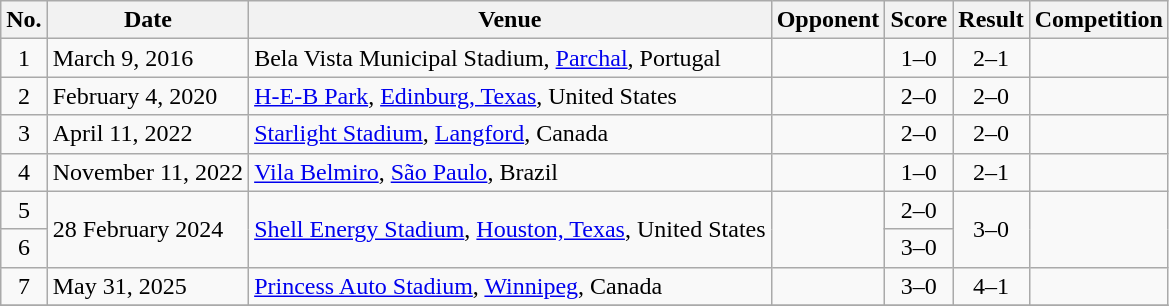<table class="wikitable sortable plainrowheaders">
<tr>
<th scope="col">No.</th>
<th scope="col" data-sort-type="date">Date</th>
<th scope="col">Venue</th>
<th scope="col">Opponent</th>
<th scope="col">Score</th>
<th scope="col">Result</th>
<th scope="col">Competition</th>
</tr>
<tr>
<td scope="row" style="text-align: center">1</td>
<td>March 9, 2016</td>
<td>Bela Vista Municipal Stadium, <a href='#'>Parchal</a>, Portugal</td>
<td></td>
<td align="center">1–0</td>
<td align="center">2–1</td>
<td></td>
</tr>
<tr>
<td scope="row" style="text-align: center">2</td>
<td>February 4, 2020</td>
<td><a href='#'>H-E-B Park</a>, <a href='#'>Edinburg, Texas</a>, United States</td>
<td></td>
<td align="center">2–0</td>
<td align="center">2–0</td>
<td></td>
</tr>
<tr>
<td scope=row style="text-align: center">3</td>
<td>April 11, 2022</td>
<td><a href='#'>Starlight Stadium</a>, <a href='#'>Langford</a>, Canada</td>
<td></td>
<td align="center">2–0</td>
<td align="center">2–0</td>
<td></td>
</tr>
<tr>
<td scope=row style="text-align: center">4</td>
<td>November 11, 2022</td>
<td><a href='#'>Vila Belmiro</a>, <a href='#'>São Paulo</a>, Brazil</td>
<td></td>
<td align="center">1–0</td>
<td align="center">2–1</td>
<td></td>
</tr>
<tr>
<td scope=row style="text-align: center">5</td>
<td rowspan="2">28 February 2024</td>
<td rowspan="2"><a href='#'>Shell Energy Stadium</a>, <a href='#'>Houston, Texas</a>, United States</td>
<td rowspan="2"></td>
<td align=center>2–0</td>
<td rowspan="2" align="center">3–0</td>
<td rowspan="2"></td>
</tr>
<tr>
<td scope=row style="text-align: center">6</td>
<td align="center">3–0</td>
</tr>
<tr>
<td scope=row style="text-align: center">7</td>
<td>May 31, 2025</td>
<td><a href='#'>Princess Auto Stadium</a>, <a href='#'>Winnipeg</a>, Canada</td>
<td></td>
<td align="center">3–0</td>
<td align="center">4–1</td>
<td></td>
</tr>
<tr>
</tr>
</table>
